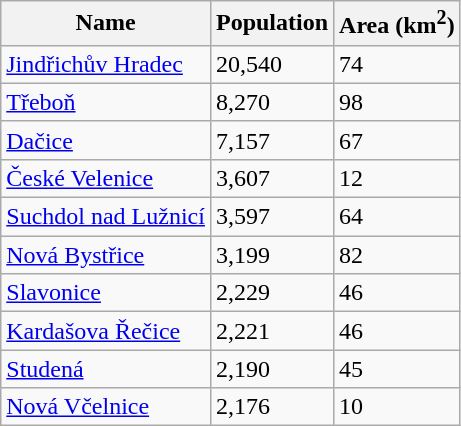<table class="wikitable sortable">
<tr>
<th>Name</th>
<th>Population</th>
<th>Area (km<sup>2</sup>)</th>
</tr>
<tr>
<td><a href='#'>Jindřichův Hradec</a></td>
<td>20,540</td>
<td>74</td>
</tr>
<tr>
<td><a href='#'>Třeboň</a></td>
<td>8,270</td>
<td>98</td>
</tr>
<tr>
<td><a href='#'>Dačice</a></td>
<td>7,157</td>
<td>67</td>
</tr>
<tr>
<td><a href='#'>České Velenice</a></td>
<td>3,607</td>
<td>12</td>
</tr>
<tr>
<td><a href='#'>Suchdol nad Lužnicí</a></td>
<td>3,597</td>
<td>64</td>
</tr>
<tr>
<td><a href='#'>Nová Bystřice</a></td>
<td>3,199</td>
<td>82</td>
</tr>
<tr>
<td><a href='#'>Slavonice</a></td>
<td>2,229</td>
<td>46</td>
</tr>
<tr>
<td><a href='#'>Kardašova Řečice</a></td>
<td>2,221</td>
<td>46</td>
</tr>
<tr>
<td><a href='#'>Studená</a></td>
<td>2,190</td>
<td>45</td>
</tr>
<tr>
<td><a href='#'>Nová Včelnice</a></td>
<td>2,176</td>
<td>10</td>
</tr>
</table>
